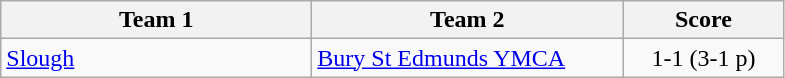<table class="wikitable" style="font-size: 100%">
<tr>
<th width=200>Team 1</th>
<th width=200>Team 2</th>
<th width=100>Score</th>
</tr>
<tr>
<td><a href='#'>Slough</a></td>
<td><a href='#'>Bury St Edmunds YMCA</a></td>
<td align=center>1-1 (3-1 p)</td>
</tr>
</table>
